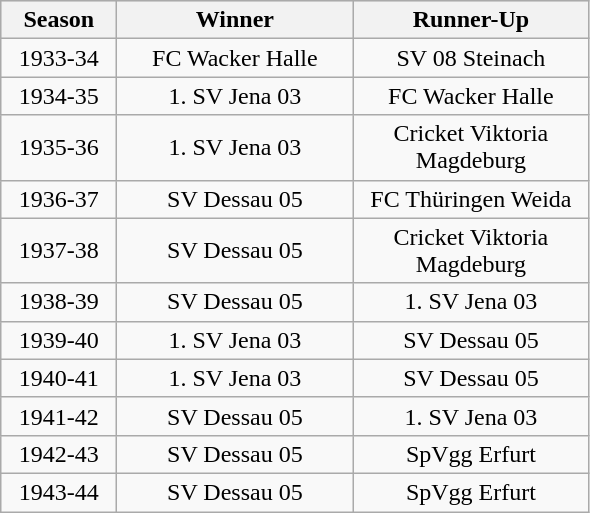<table class="wikitable">
<tr align="center" bgcolor="#dfdfdf">
<th width="70">Season</th>
<th width="150">Winner</th>
<th width="150">Runner-Up</th>
</tr>
<tr align="center">
<td>1933-34</td>
<td>FC Wacker Halle</td>
<td>SV 08 Steinach</td>
</tr>
<tr align="center">
<td>1934-35</td>
<td>1. SV Jena 03</td>
<td>FC Wacker Halle</td>
</tr>
<tr align="center">
<td>1935-36</td>
<td>1. SV Jena 03</td>
<td>Cricket Viktoria Magdeburg</td>
</tr>
<tr align="center">
<td>1936-37</td>
<td>SV Dessau 05</td>
<td>FC Thüringen Weida</td>
</tr>
<tr align="center">
<td>1937-38</td>
<td>SV Dessau 05</td>
<td>Cricket Viktoria Magdeburg</td>
</tr>
<tr align="center">
<td>1938-39</td>
<td>SV Dessau 05</td>
<td>1. SV Jena 03</td>
</tr>
<tr align="center">
<td>1939-40</td>
<td>1. SV Jena 03</td>
<td>SV Dessau 05</td>
</tr>
<tr align="center">
<td>1940-41</td>
<td>1. SV Jena 03</td>
<td>SV Dessau 05</td>
</tr>
<tr align="center">
<td>1941-42</td>
<td>SV Dessau 05</td>
<td>1. SV Jena 03</td>
</tr>
<tr align="center">
<td>1942-43</td>
<td>SV Dessau 05</td>
<td>SpVgg Erfurt</td>
</tr>
<tr align="center">
<td>1943-44</td>
<td>SV Dessau 05</td>
<td>SpVgg Erfurt</td>
</tr>
</table>
